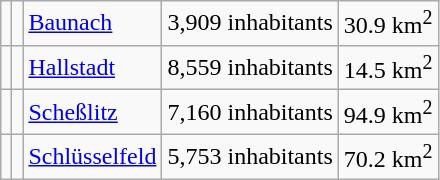<table class="wikitable">
<tr>
<td></td>
<td></td>
<td><a href='#'>Baunach</a></td>
<td>3,909 inhabitants</td>
<td>30.9 km<sup>2</sup></td>
</tr>
<tr>
<td></td>
<td></td>
<td><a href='#'>Hallstadt</a></td>
<td>8,559 inhabitants</td>
<td>14.5 km<sup>2</sup></td>
</tr>
<tr>
<td></td>
<td></td>
<td><a href='#'>Scheßlitz</a></td>
<td>7,160 inhabitants</td>
<td>94.9 km<sup>2</sup></td>
</tr>
<tr>
<td></td>
<td></td>
<td><a href='#'>Schlüsselfeld</a></td>
<td>5,753 inhabitants</td>
<td>70.2 km<sup>2</sup></td>
</tr>
</table>
